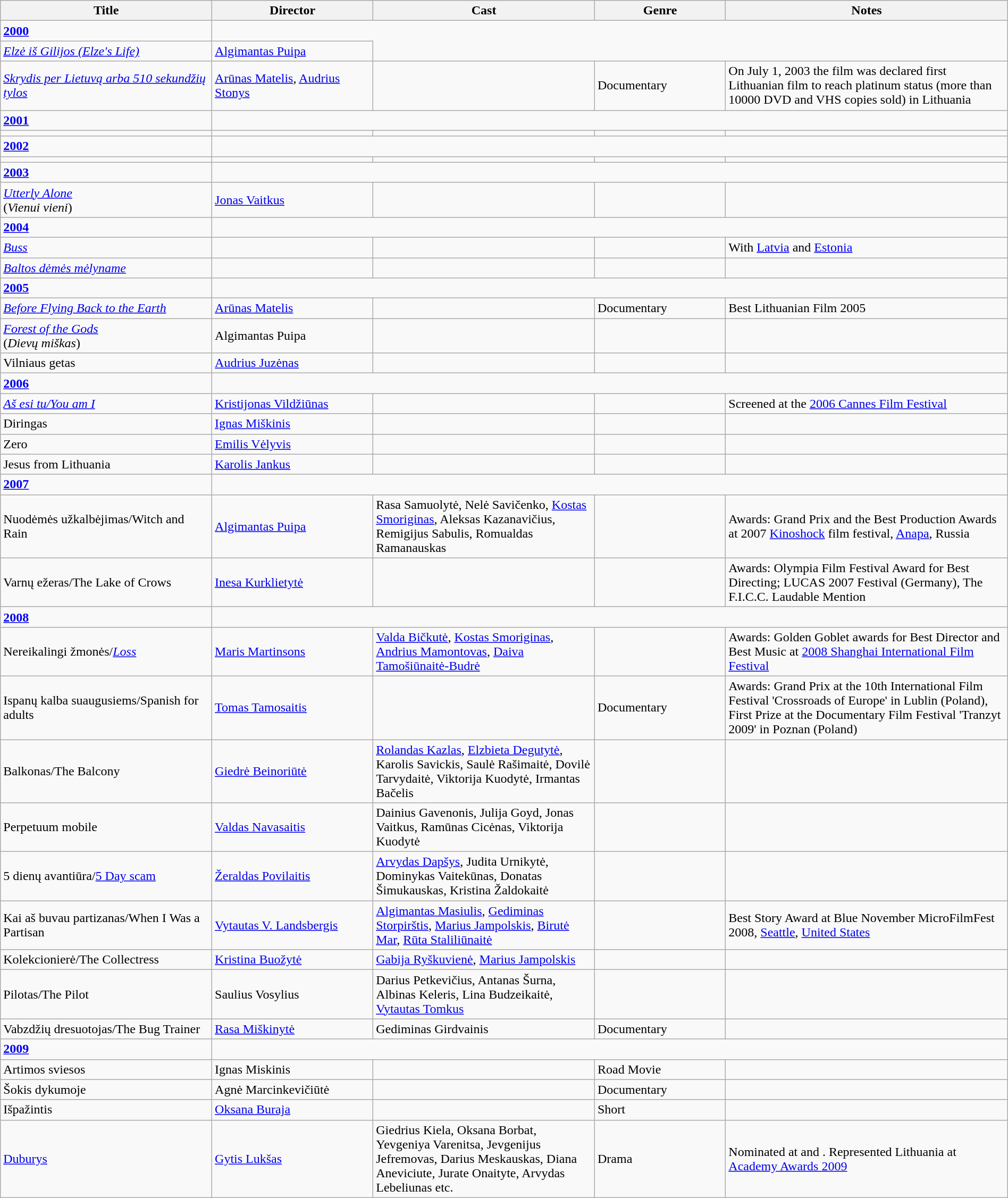<table class="wikitable" width= "100%">
<tr>
<th width=21%>Title</th>
<th width=16%>Director</th>
<th width=22%>Cast</th>
<th width=13%>Genre</th>
<th width=28%>Notes</th>
</tr>
<tr>
<td><strong><a href='#'>2000</a></strong></td>
</tr>
<tr>
<td><em><a href='#'>Elzė iš Gilijos (Elze's Life)</a></em></td>
<td><a href='#'>Algimantas Puipa</a></td>
</tr>
<tr>
<td><em><a href='#'>Skrydis per Lietuvą arba 510 sekundžių tylos</a></em></td>
<td><a href='#'>Arūnas Matelis</a>, <a href='#'>Audrius Stonys</a></td>
<td></td>
<td>Documentary</td>
<td>On July 1, 2003 the film was declared first Lithuanian film to reach platinum status (more than 10000 DVD and VHS copies sold) in Lithuania</td>
</tr>
<tr>
<td><strong><a href='#'>2001</a></strong></td>
</tr>
<tr>
<td></td>
<td></td>
<td></td>
<td></td>
<td></td>
</tr>
<tr>
<td><strong><a href='#'>2002</a></strong></td>
</tr>
<tr>
<td></td>
<td></td>
<td></td>
<td></td>
<td></td>
</tr>
<tr>
<td><strong><a href='#'>2003</a></strong></td>
</tr>
<tr>
<td><em><a href='#'>Utterly Alone</a></em> <br> (<em>Vienui vieni</em>)</td>
<td><a href='#'>Jonas Vaitkus</a></td>
<td></td>
<td></td>
<td></td>
</tr>
<tr>
<td><strong><a href='#'>2004</a></strong></td>
</tr>
<tr>
<td><em><a href='#'>Buss</a></em></td>
<td></td>
<td></td>
<td></td>
<td>With <a href='#'>Latvia</a> and <a href='#'>Estonia</a></td>
</tr>
<tr>
<td><em><a href='#'>Baltos dėmės mėlyname</a></em></td>
<td></td>
<td></td>
<td></td>
<td></td>
</tr>
<tr>
<td><strong><a href='#'>2005</a></strong></td>
</tr>
<tr>
<td><em><a href='#'>Before Flying Back to the Earth</a></em></td>
<td><a href='#'>Arūnas Matelis</a></td>
<td></td>
<td>Documentary</td>
<td>Best Lithuanian Film 2005</td>
</tr>
<tr>
<td><em><a href='#'>Forest of the Gods</a></em><br>(<em>Dievų miškas</em>)</td>
<td>Algimantas Puipa</td>
<td></td>
<td></td>
<td></td>
</tr>
<tr>
<td>Vilniaus getas</td>
<td><a href='#'>Audrius Juzėnas</a></td>
<td></td>
<td></td>
<td></td>
</tr>
<tr>
<td><strong><a href='#'>2006</a></strong></td>
</tr>
<tr>
<td><em><a href='#'>Aš esi tu/You am I</a></em></td>
<td><a href='#'>Kristijonas Vildžiūnas</a></td>
<td></td>
<td></td>
<td>Screened at the <a href='#'>2006 Cannes Film Festival</a></td>
</tr>
<tr>
<td>Diringas</td>
<td><a href='#'>Ignas Miškinis</a></td>
<td></td>
<td></td>
<td></td>
</tr>
<tr>
<td>Zero</td>
<td><a href='#'>Emilis Vėlyvis</a></td>
<td></td>
<td></td>
<td></td>
</tr>
<tr>
<td>Jesus from Lithuania</td>
<td><a href='#'>Karolis Jankus</a></td>
<td></td>
<td></td>
<td></td>
</tr>
<tr>
<td><strong><a href='#'>2007</a></strong></td>
</tr>
<tr>
<td>Nuodėmės užkalbėjimas/Witch and Rain</td>
<td><a href='#'>Algimantas Puipa</a></td>
<td>Rasa Samuolytė, Nelė Savičenko, <a href='#'>Kostas Smoriginas</a>, Aleksas Kazanavičius, Remigijus Sabulis, Romualdas Ramanauskas</td>
<td></td>
<td>Awards: Grand Prix and the Best Production Awards at 2007 <a href='#'>Kinoshock</a> film festival, <a href='#'>Anapa</a>, Russia</td>
</tr>
<tr>
<td>Varnų ežeras/The Lake of Crows</td>
<td><a href='#'>Inesa Kurklietytė</a></td>
<td></td>
<td></td>
<td>Awards: Olympia Film Festival Award for Best Directing;  LUCAS 2007 Festival (Germany), The F.I.C.C. Laudable Mention</td>
</tr>
<tr>
<td><strong><a href='#'>2008</a></strong></td>
</tr>
<tr>
<td>Nereikalingi žmonės/<em><a href='#'>Loss</a></em></td>
<td><a href='#'>Maris Martinsons</a></td>
<td><a href='#'>Valda Bičkutė</a>, <a href='#'>Kostas Smoriginas</a>, <a href='#'>Andrius Mamontovas</a>, <a href='#'>Daiva Tamošiūnaitė-Budrė</a></td>
<td></td>
<td>Awards: Golden Goblet awards for Best Director and Best Music at <a href='#'>2008 Shanghai International Film Festival</a></td>
</tr>
<tr>
<td>Ispanų kalba suaugusiems/Spanish for adults</td>
<td><a href='#'>Tomas Tamosaitis</a></td>
<td></td>
<td>Documentary</td>
<td>Awards: Grand Prix at the 10th International Film Festival 'Crossroads of Europe' in Lublin (Poland), First Prize at the Documentary Film Festival 'Tranzyt 2009' in Poznan (Poland)</td>
</tr>
<tr>
<td>Balkonas/The Balcony</td>
<td><a href='#'>Giedrė Beinoriūtė</a></td>
<td><a href='#'>Rolandas Kazlas</a>, <a href='#'>Elzbieta Degutytė</a>, Karolis Savickis, Saulė Rašimaitė, Dovilė Tarvydaitė, Viktorija Kuodytė, Irmantas Bačelis</td>
<td></td>
<td></td>
</tr>
<tr>
<td>Perpetuum mobile</td>
<td><a href='#'>Valdas Navasaitis</a></td>
<td>Dainius Gavenonis, Julija Goyd, Jonas Vaitkus, Ramūnas Cicėnas, Viktorija Kuodytė</td>
<td></td>
<td></td>
</tr>
<tr>
<td>5 dienų avantiūra/<a href='#'>5 Day scam</a></td>
<td><a href='#'>Žeraldas Povilaitis</a></td>
<td><a href='#'>Arvydas Dapšys</a>, Judita Urnikytė, Dominykas Vaitekūnas, Donatas Šimukauskas, Kristina Žaldokaitė</td>
<td></td>
<td></td>
</tr>
<tr>
<td>Kai aš buvau partizanas/When I Was a Partisan</td>
<td><a href='#'>Vytautas V. Landsbergis</a></td>
<td><a href='#'>Algimantas Masiulis</a>, <a href='#'>Gediminas Storpirštis</a>, <a href='#'>Marius Jampolskis</a>, <a href='#'>Birutė Mar</a>, <a href='#'>Rūta Staliliūnaitė</a></td>
<td></td>
<td>Best Story Award at Blue November MicroFilmFest 2008, <a href='#'>Seattle</a>, <a href='#'>United States</a></td>
</tr>
<tr>
<td>Kolekcionierė/The Collectress</td>
<td><a href='#'>Kristina Buožytė</a></td>
<td><a href='#'>Gabija Ryškuvienė</a>, <a href='#'>Marius Jampolskis</a></td>
<td></td>
<td></td>
</tr>
<tr>
<td>Pilotas/The Pilot</td>
<td>Saulius Vosylius</td>
<td>Darius Petkevičius, Antanas Šurna, Albinas Keleris, Lina Budzeikaitė, <a href='#'>Vytautas Tomkus</a></td>
<td></td>
<td></td>
</tr>
<tr>
<td>Vabzdžių dresuotojas/The Bug Trainer</td>
<td><a href='#'>Rasa Miškinytė</a></td>
<td>Gediminas Girdvainis</td>
<td>Documentary</td>
<td></td>
</tr>
<tr>
<td><strong><a href='#'>2009</a></strong></td>
</tr>
<tr>
<td>Artimos sviesos</td>
<td>Ignas Miskinis</td>
<td></td>
<td>Road Movie</td>
<td></td>
</tr>
<tr>
<td>Šokis dykumoje</td>
<td>Agnė Marcinkevičiūtė</td>
<td></td>
<td>Documentary</td>
<td></td>
</tr>
<tr>
<td>Išpažintis</td>
<td><a href='#'>Oksana Buraja</a></td>
<td></td>
<td>Short</td>
<td></td>
</tr>
<tr>
<td><a href='#'>Duburys</a></td>
<td><a href='#'>Gytis Lukšas</a></td>
<td>Giedrius Kiela, Oksana Borbat, Yevgeniya Varenitsa, Jevgenijus Jefremovas, Darius Meskauskas, Diana Aneviciute, Jurate Onaityte, Arvydas Lebeliunas etc.</td>
<td>Drama</td>
<td>Nominated at  and . Represented Lithuania at <a href='#'>Academy Awards 2009</a></td>
</tr>
</table>
